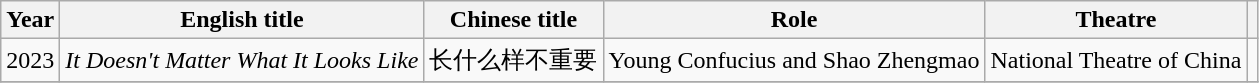<table class="wikitable">
<tr>
<th width=10>Year</th>
<th>English title</th>
<th>Chinese title</th>
<th>Role</th>
<th>Theatre</th>
<th></th>
</tr>
<tr>
<td>2023</td>
<td><em>It Doesn't Matter What It Looks Like</em></td>
<td>长什么样不重要</td>
<td>Young Confucius and Shao Zhengmao</td>
<td>National Theatre of China</td>
<td></td>
</tr>
<tr>
</tr>
</table>
